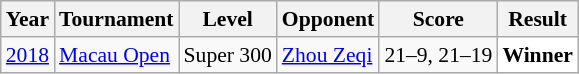<table class="sortable wikitable" style="font-size: 90%">
<tr>
<th>Year</th>
<th>Tournament</th>
<th>Level</th>
<th>Opponent</th>
<th>Score</th>
<th>Result</th>
</tr>
<tr>
<td align="center"><a href='#'>2018</a></td>
<td align="left"><a href='#'>Macau Open</a></td>
<td align="left">Super 300</td>
<td align="left"> <a href='#'>Zhou Zeqi</a></td>
<td align="left">21–9, 21–19</td>
<td style="text-align:left; background:white"> <strong>Winner</strong></td>
</tr>
</table>
